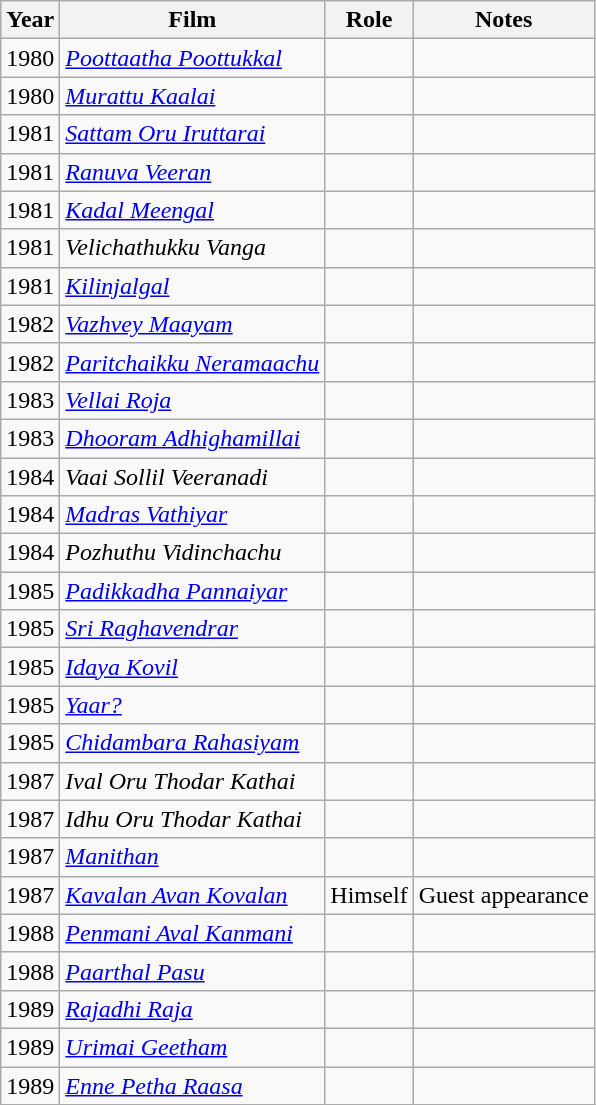<table class="wikitable sortable">
<tr>
<th>Year</th>
<th>Film</th>
<th>Role</th>
<th>Notes</th>
</tr>
<tr>
<td>1980</td>
<td><a href='#'><em>Poottaatha Poottukkal</em></a></td>
<td></td>
<td></td>
</tr>
<tr>
<td>1980</td>
<td><em><a href='#'>Murattu Kaalai</a></em></td>
<td></td>
<td></td>
</tr>
<tr>
<td>1981</td>
<td><em><a href='#'>Sattam Oru Iruttarai</a></em></td>
<td></td>
<td></td>
</tr>
<tr>
<td>1981</td>
<td><a href='#'><em>Ranuva Veeran</em></a></td>
<td></td>
<td></td>
</tr>
<tr>
<td>1981</td>
<td><a href='#'><em>Kadal Meengal</em></a></td>
<td></td>
<td></td>
</tr>
<tr>
<td>1981</td>
<td><em>Velichathukku Vanga</em></td>
<td></td>
<td></td>
</tr>
<tr>
<td>1981</td>
<td><em><a href='#'>Kilinjalgal</a></em></td>
<td></td>
<td></td>
</tr>
<tr>
<td>1982</td>
<td><a href='#'><em>Vazhvey Maayam</em></a></td>
<td></td>
<td></td>
</tr>
<tr>
<td>1982</td>
<td><a href='#'><em>Paritchaikku Neramaachu</em></a></td>
<td></td>
<td></td>
</tr>
<tr>
<td>1983</td>
<td><a href='#'><em>Vellai Roja</em></a></td>
<td></td>
<td></td>
</tr>
<tr>
<td>1983</td>
<td><a href='#'><em>Dhooram Adhighamillai</em></a></td>
<td></td>
<td></td>
</tr>
<tr>
<td>1984</td>
<td><em>Vaai Sollil Veeranadi</em></td>
<td></td>
<td></td>
</tr>
<tr>
<td>1984</td>
<td><em><a href='#'>Madras Vathiyar</a></em></td>
<td></td>
<td></td>
</tr>
<tr>
<td>1984</td>
<td><em>Pozhuthu Vidinchachu</em></td>
<td></td>
<td></td>
</tr>
<tr>
<td>1985</td>
<td><a href='#'><em>Padikkadha Pannaiyar</em></a></td>
<td></td>
<td></td>
</tr>
<tr>
<td>1985</td>
<td><a href='#'><em>Sri Raghavendrar</em></a></td>
<td></td>
<td></td>
</tr>
<tr>
<td>1985</td>
<td><a href='#'><em>Idaya Kovil</em></a></td>
<td></td>
<td></td>
</tr>
<tr>
<td>1985</td>
<td><a href='#'><em>Yaar?</em></a></td>
<td></td>
<td></td>
</tr>
<tr>
<td>1985</td>
<td><a href='#'><em>Chidambara Rahasiyam</em></a></td>
<td></td>
<td></td>
</tr>
<tr>
<td>1987</td>
<td><em>Ival Oru Thodar Kathai</em></td>
<td></td>
<td></td>
</tr>
<tr>
<td>1987</td>
<td><em>Idhu Oru Thodar Kathai</em></td>
<td></td>
<td></td>
</tr>
<tr>
<td>1987</td>
<td><a href='#'><em>Manithan</em></a></td>
<td></td>
<td></td>
</tr>
<tr>
<td>1987</td>
<td><a href='#'><em>Kavalan Avan Kovalan</em></a></td>
<td>Himself</td>
<td>Guest appearance</td>
</tr>
<tr>
<td>1988</td>
<td><a href='#'><em>Penmani Aval Kanmani</em></a></td>
<td></td>
<td></td>
</tr>
<tr>
<td>1988</td>
<td><em><a href='#'>Paarthal Pasu</a></em></td>
<td></td>
<td></td>
</tr>
<tr>
<td>1989</td>
<td><a href='#'><em>Rajadhi Raja</em></a></td>
<td></td>
<td></td>
</tr>
<tr>
<td>1989</td>
<td><em><a href='#'>Urimai Geetham</a></em></td>
<td></td>
<td></td>
</tr>
<tr>
<td>1989</td>
<td><a href='#'><em>Enne Petha Raasa</em></a></td>
<td></td>
<td></td>
</tr>
<tr>
</tr>
</table>
